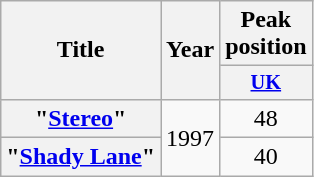<table class="wikitable plainrowheaders" style="text-align:center;">
<tr>
<th scope="col" rowspan="2">Title</th>
<th scope="col" rowspan="2">Year</th>
<th scope="col">Peak position</th>
</tr>
<tr>
<th style="width:2em;font-size:85%;"><a href='#'>UK</a><br></th>
</tr>
<tr>
<th scope="row">"<a href='#'>Stereo</a>"</th>
<td rowspan="2">1997</td>
<td style="text-align:center;">48</td>
</tr>
<tr>
<th scope="row">"<a href='#'>Shady Lane</a>"</th>
<td style="text-align:center;">40</td>
</tr>
</table>
